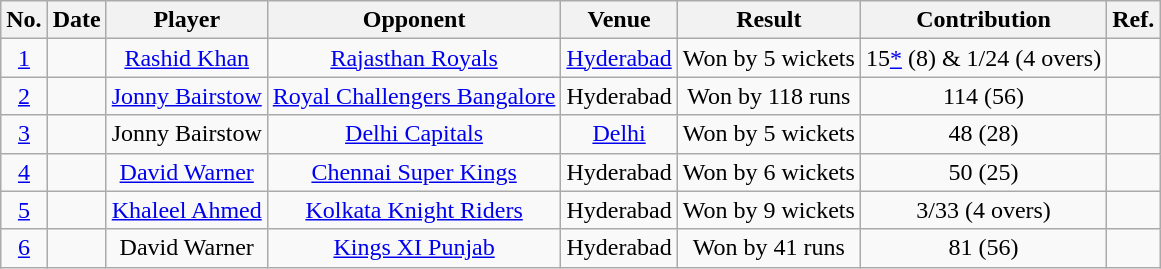<table class="wikitable" style="text-align:center">
<tr>
<th>No.</th>
<th>Date</th>
<th>Player</th>
<th>Opponent</th>
<th>Venue</th>
<th>Result</th>
<th>Contribution</th>
<th>Ref.</th>
</tr>
<tr>
<td><a href='#'>1</a></td>
<td></td>
<td><a href='#'>Rashid Khan</a></td>
<td><a href='#'>Rajasthan Royals</a></td>
<td><a href='#'>Hyderabad</a></td>
<td>Won by 5 wickets</td>
<td>15<a href='#'>*</a> (8) & 1/24 (4 overs)</td>
<td></td>
</tr>
<tr>
<td><a href='#'>2</a></td>
<td></td>
<td><a href='#'>Jonny Bairstow</a></td>
<td><a href='#'>Royal Challengers Bangalore</a></td>
<td>Hyderabad</td>
<td>Won by 118 runs</td>
<td>114 (56)</td>
<td></td>
</tr>
<tr>
<td><a href='#'>3</a></td>
<td></td>
<td>Jonny Bairstow</td>
<td><a href='#'>Delhi Capitals</a></td>
<td><a href='#'>Delhi</a></td>
<td>Won by 5 wickets</td>
<td>48 (28)</td>
<td></td>
</tr>
<tr>
<td><a href='#'>4</a></td>
<td></td>
<td><a href='#'>David Warner</a></td>
<td><a href='#'>Chennai Super Kings</a></td>
<td>Hyderabad</td>
<td>Won by 6 wickets</td>
<td>50 (25)</td>
<td></td>
</tr>
<tr>
<td><a href='#'>5</a></td>
<td></td>
<td><a href='#'>Khaleel Ahmed</a></td>
<td><a href='#'>Kolkata Knight Riders</a></td>
<td>Hyderabad</td>
<td>Won by 9 wickets</td>
<td>3/33 (4 overs)</td>
<td></td>
</tr>
<tr>
<td><a href='#'>6</a></td>
<td></td>
<td>David Warner</td>
<td><a href='#'>Kings XI Punjab</a></td>
<td>Hyderabad</td>
<td>Won by 41 runs</td>
<td>81 (56)</td>
<td></td>
</tr>
</table>
